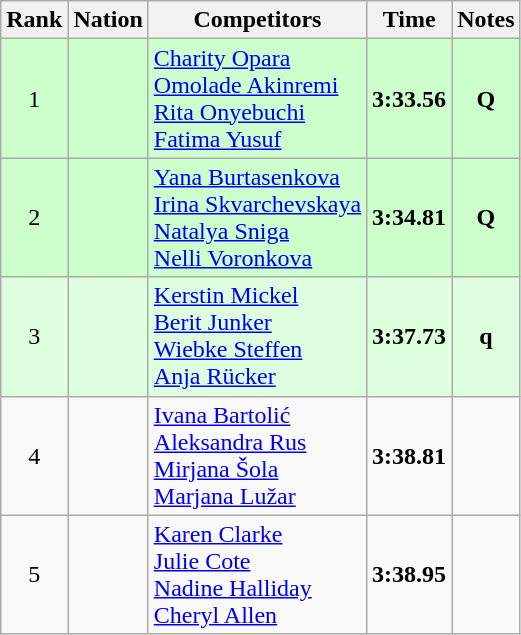<table class="wikitable sortable" style="text-align:center">
<tr>
<th>Rank</th>
<th>Nation</th>
<th>Competitors</th>
<th>Time</th>
<th>Notes</th>
</tr>
<tr bgcolor=ccffcc>
<td>1</td>
<td align=left></td>
<td align=left><a href='#'>Charity Opara</a><br><a href='#'>Omolade Akinremi</a><br><a href='#'>Rita Onyebuchi</a><br><a href='#'>Fatima Yusuf</a></td>
<td><strong>3:33.56</strong></td>
<td><strong>Q</strong></td>
</tr>
<tr bgcolor=ccffcc>
<td>2</td>
<td align=left></td>
<td align=left><a href='#'>Yana Burtasenkova</a><br><a href='#'>Irina Skvarchevskaya</a><br><a href='#'>Natalya Sniga</a><br><a href='#'>Nelli Voronkova</a></td>
<td><strong>3:34.81</strong></td>
<td><strong>Q</strong></td>
</tr>
<tr bgcolor=ddffdd>
<td>3</td>
<td align=left></td>
<td align=left><a href='#'>Kerstin Mickel</a><br><a href='#'>Berit Junker</a><br><a href='#'>Wiebke Steffen</a><br><a href='#'>Anja Rücker</a></td>
<td><strong>3:37.73</strong></td>
<td><strong>q</strong></td>
</tr>
<tr>
<td>4</td>
<td align=left></td>
<td align=left><a href='#'>Ivana Bartolić</a><br><a href='#'>Aleksandra Rus</a><br><a href='#'>Mirjana Šola</a><br><a href='#'>Marjana Lužar</a></td>
<td><strong>3:38.81</strong></td>
<td></td>
</tr>
<tr>
<td>5</td>
<td align=left></td>
<td align=left><a href='#'>Karen Clarke</a><br><a href='#'>Julie Cote</a><br><a href='#'>Nadine Halliday</a><br><a href='#'>Cheryl Allen</a></td>
<td><strong>3:38.95</strong></td>
<td></td>
</tr>
</table>
